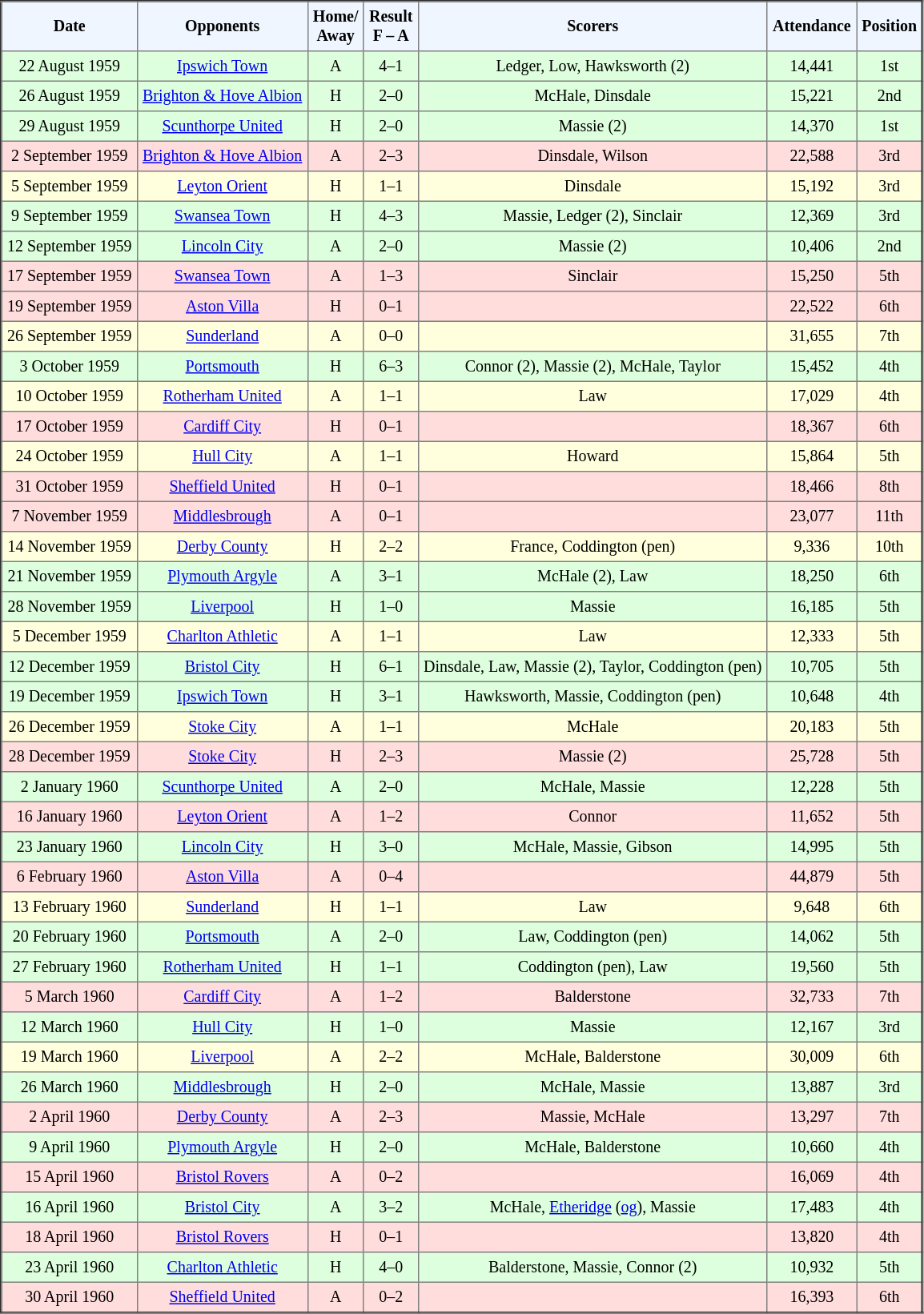<table border="2" cellpadding="4" style="border-collapse:collapse; text-align:center; font-size:smaller;">
<tr style="background:#f0f6ff;">
<th><strong>Date</strong></th>
<th><strong>Opponents</strong></th>
<th><strong>Home/<br>Away</strong></th>
<th><strong>Result<br>F – A</strong></th>
<th><strong>Scorers</strong></th>
<th><strong>Attendance</strong></th>
<th><strong>Position</strong></th>
</tr>
<tr style="background:#dfd;">
<td>22 August 1959</td>
<td><a href='#'>Ipswich Town</a></td>
<td>A</td>
<td>4–1</td>
<td>Ledger, Low, Hawksworth (2)</td>
<td>14,441</td>
<td>1st</td>
</tr>
<tr style="background:#dfd;">
<td>26 August 1959</td>
<td><a href='#'>Brighton & Hove Albion</a></td>
<td>H</td>
<td>2–0</td>
<td>McHale, Dinsdale</td>
<td>15,221</td>
<td>2nd</td>
</tr>
<tr style="background:#dfd;">
<td>29 August 1959</td>
<td><a href='#'>Scunthorpe United</a></td>
<td>H</td>
<td>2–0</td>
<td>Massie (2)</td>
<td>14,370</td>
<td>1st</td>
</tr>
<tr style="background:#fdd;">
<td>2 September 1959</td>
<td><a href='#'>Brighton & Hove Albion</a></td>
<td>A</td>
<td>2–3</td>
<td>Dinsdale, Wilson</td>
<td>22,588</td>
<td>3rd</td>
</tr>
<tr style="background:#ffd;">
<td>5 September 1959</td>
<td><a href='#'>Leyton Orient</a></td>
<td>H</td>
<td>1–1</td>
<td>Dinsdale</td>
<td>15,192</td>
<td>3rd</td>
</tr>
<tr style="background:#dfd;">
<td>9 September 1959</td>
<td><a href='#'>Swansea Town</a></td>
<td>H</td>
<td>4–3</td>
<td>Massie, Ledger (2), Sinclair</td>
<td>12,369</td>
<td>3rd</td>
</tr>
<tr style="background:#dfd;">
<td>12 September 1959</td>
<td><a href='#'>Lincoln City</a></td>
<td>A</td>
<td>2–0</td>
<td>Massie (2)</td>
<td>10,406</td>
<td>2nd</td>
</tr>
<tr style="background:#fdd;">
<td>17 September 1959</td>
<td><a href='#'>Swansea Town</a></td>
<td>A</td>
<td>1–3</td>
<td>Sinclair</td>
<td>15,250</td>
<td>5th</td>
</tr>
<tr style="background:#fdd;">
<td>19 September 1959</td>
<td><a href='#'>Aston Villa</a></td>
<td>H</td>
<td>0–1</td>
<td></td>
<td>22,522</td>
<td>6th</td>
</tr>
<tr style="background:#ffd;">
<td>26 September 1959</td>
<td><a href='#'>Sunderland</a></td>
<td>A</td>
<td>0–0</td>
<td></td>
<td>31,655</td>
<td>7th</td>
</tr>
<tr style="background:#dfd;">
<td>3 October 1959</td>
<td><a href='#'>Portsmouth</a></td>
<td>H</td>
<td>6–3</td>
<td>Connor (2), Massie (2), McHale, Taylor</td>
<td>15,452</td>
<td>4th</td>
</tr>
<tr style="background:#ffd;">
<td>10 October 1959</td>
<td><a href='#'>Rotherham United</a></td>
<td>A</td>
<td>1–1</td>
<td>Law</td>
<td>17,029</td>
<td>4th</td>
</tr>
<tr style="background:#fdd;">
<td>17 October 1959</td>
<td><a href='#'>Cardiff City</a></td>
<td>H</td>
<td>0–1</td>
<td></td>
<td>18,367</td>
<td>6th</td>
</tr>
<tr style="background:#ffd;">
<td>24 October 1959</td>
<td><a href='#'>Hull City</a></td>
<td>A</td>
<td>1–1</td>
<td>Howard</td>
<td>15,864</td>
<td>5th</td>
</tr>
<tr style="background:#fdd;">
<td>31 October 1959</td>
<td><a href='#'>Sheffield United</a></td>
<td>H</td>
<td>0–1</td>
<td></td>
<td>18,466</td>
<td>8th</td>
</tr>
<tr style="background:#fdd;">
<td>7 November 1959</td>
<td><a href='#'>Middlesbrough</a></td>
<td>A</td>
<td>0–1</td>
<td></td>
<td>23,077</td>
<td>11th</td>
</tr>
<tr style="background:#ffd;">
<td>14 November 1959</td>
<td><a href='#'>Derby County</a></td>
<td>H</td>
<td>2–2</td>
<td>France, Coddington (pen)</td>
<td>9,336</td>
<td>10th</td>
</tr>
<tr style="background:#dfd;">
<td>21 November 1959</td>
<td><a href='#'>Plymouth Argyle</a></td>
<td>A</td>
<td>3–1</td>
<td>McHale (2), Law</td>
<td>18,250</td>
<td>6th</td>
</tr>
<tr style="background:#dfd;">
<td>28 November 1959</td>
<td><a href='#'>Liverpool</a></td>
<td>H</td>
<td>1–0</td>
<td>Massie</td>
<td>16,185</td>
<td>5th</td>
</tr>
<tr style="background:#ffd;">
<td>5 December 1959</td>
<td><a href='#'>Charlton Athletic</a></td>
<td>A</td>
<td>1–1</td>
<td>Law</td>
<td>12,333</td>
<td>5th</td>
</tr>
<tr style="background:#dfd;">
<td>12 December 1959</td>
<td><a href='#'>Bristol City</a></td>
<td>H</td>
<td>6–1</td>
<td>Dinsdale, Law, Massie (2), Taylor, Coddington (pen)</td>
<td>10,705</td>
<td>5th</td>
</tr>
<tr style="background:#dfd;">
<td>19 December 1959</td>
<td><a href='#'>Ipswich Town</a></td>
<td>H</td>
<td>3–1</td>
<td>Hawksworth, Massie, Coddington (pen)</td>
<td>10,648</td>
<td>4th</td>
</tr>
<tr style="background:#ffd;">
<td>26 December 1959</td>
<td><a href='#'>Stoke City</a></td>
<td>A</td>
<td>1–1</td>
<td>McHale</td>
<td>20,183</td>
<td>5th</td>
</tr>
<tr style="background:#fdd;">
<td>28 December 1959</td>
<td><a href='#'>Stoke City</a></td>
<td>H</td>
<td>2–3</td>
<td>Massie (2)</td>
<td>25,728</td>
<td>5th</td>
</tr>
<tr style="background:#dfd;">
<td>2 January 1960</td>
<td><a href='#'>Scunthorpe United</a></td>
<td>A</td>
<td>2–0</td>
<td>McHale, Massie</td>
<td>12,228</td>
<td>5th</td>
</tr>
<tr style="background:#fdd;">
<td>16 January 1960</td>
<td><a href='#'>Leyton Orient</a></td>
<td>A</td>
<td>1–2</td>
<td>Connor</td>
<td>11,652</td>
<td>5th</td>
</tr>
<tr style="background:#dfd;">
<td>23 January 1960</td>
<td><a href='#'>Lincoln City</a></td>
<td>H</td>
<td>3–0</td>
<td>McHale, Massie, Gibson</td>
<td>14,995</td>
<td>5th</td>
</tr>
<tr style="background:#fdd;">
<td>6 February 1960</td>
<td><a href='#'>Aston Villa</a></td>
<td>A</td>
<td>0–4</td>
<td></td>
<td>44,879</td>
<td>5th</td>
</tr>
<tr style="background:#ffd;">
<td>13 February 1960</td>
<td><a href='#'>Sunderland</a></td>
<td>H</td>
<td>1–1</td>
<td>Law</td>
<td>9,648</td>
<td>6th</td>
</tr>
<tr style="background:#dfd;">
<td>20 February 1960</td>
<td><a href='#'>Portsmouth</a></td>
<td>A</td>
<td>2–0</td>
<td>Law, Coddington (pen)</td>
<td>14,062</td>
<td>5th</td>
</tr>
<tr style="background:#dfd;">
<td>27 February 1960</td>
<td><a href='#'>Rotherham United</a></td>
<td>H</td>
<td>1–1</td>
<td>Coddington (pen), Law</td>
<td>19,560</td>
<td>5th</td>
</tr>
<tr style="background:#fdd;">
<td>5 March 1960</td>
<td><a href='#'>Cardiff City</a></td>
<td>A</td>
<td>1–2</td>
<td>Balderstone</td>
<td>32,733</td>
<td>7th</td>
</tr>
<tr style="background:#dfd;">
<td>12 March 1960</td>
<td><a href='#'>Hull City</a></td>
<td>H</td>
<td>1–0</td>
<td>Massie</td>
<td>12,167</td>
<td>3rd</td>
</tr>
<tr style="background:#ffd;">
<td>19 March 1960</td>
<td><a href='#'>Liverpool</a></td>
<td>A</td>
<td>2–2</td>
<td>McHale, Balderstone</td>
<td>30,009</td>
<td>6th</td>
</tr>
<tr style="background:#dfd;">
<td>26 March 1960</td>
<td><a href='#'>Middlesbrough</a></td>
<td>H</td>
<td>2–0</td>
<td>McHale, Massie</td>
<td>13,887</td>
<td>3rd</td>
</tr>
<tr style="background:#fdd;">
<td>2 April 1960</td>
<td><a href='#'>Derby County</a></td>
<td>A</td>
<td>2–3</td>
<td>Massie, McHale</td>
<td>13,297</td>
<td>7th</td>
</tr>
<tr style="background:#dfd;">
<td>9 April 1960</td>
<td><a href='#'>Plymouth Argyle</a></td>
<td>H</td>
<td>2–0</td>
<td>McHale, Balderstone</td>
<td>10,660</td>
<td>4th</td>
</tr>
<tr style="background:#fdd;">
<td>15 April 1960</td>
<td><a href='#'>Bristol Rovers</a></td>
<td>A</td>
<td>0–2</td>
<td></td>
<td>16,069</td>
<td>4th</td>
</tr>
<tr style="background:#dfd;">
<td>16 April 1960</td>
<td><a href='#'>Bristol City</a></td>
<td>A</td>
<td>3–2</td>
<td>McHale, <a href='#'>Etheridge</a> (<a href='#'>og</a>), Massie</td>
<td>17,483</td>
<td>4th</td>
</tr>
<tr style="background:#fdd;">
<td>18 April 1960</td>
<td><a href='#'>Bristol Rovers</a></td>
<td>H</td>
<td>0–1</td>
<td></td>
<td>13,820</td>
<td>4th</td>
</tr>
<tr style="background:#dfd;">
<td>23 April 1960</td>
<td><a href='#'>Charlton Athletic</a></td>
<td>H</td>
<td>4–0</td>
<td>Balderstone, Massie, Connor (2)</td>
<td>10,932</td>
<td>5th</td>
</tr>
<tr style="background:#fdd;">
<td>30 April 1960</td>
<td><a href='#'>Sheffield United</a></td>
<td>A</td>
<td>0–2</td>
<td></td>
<td>16,393</td>
<td>6th</td>
</tr>
</table>
